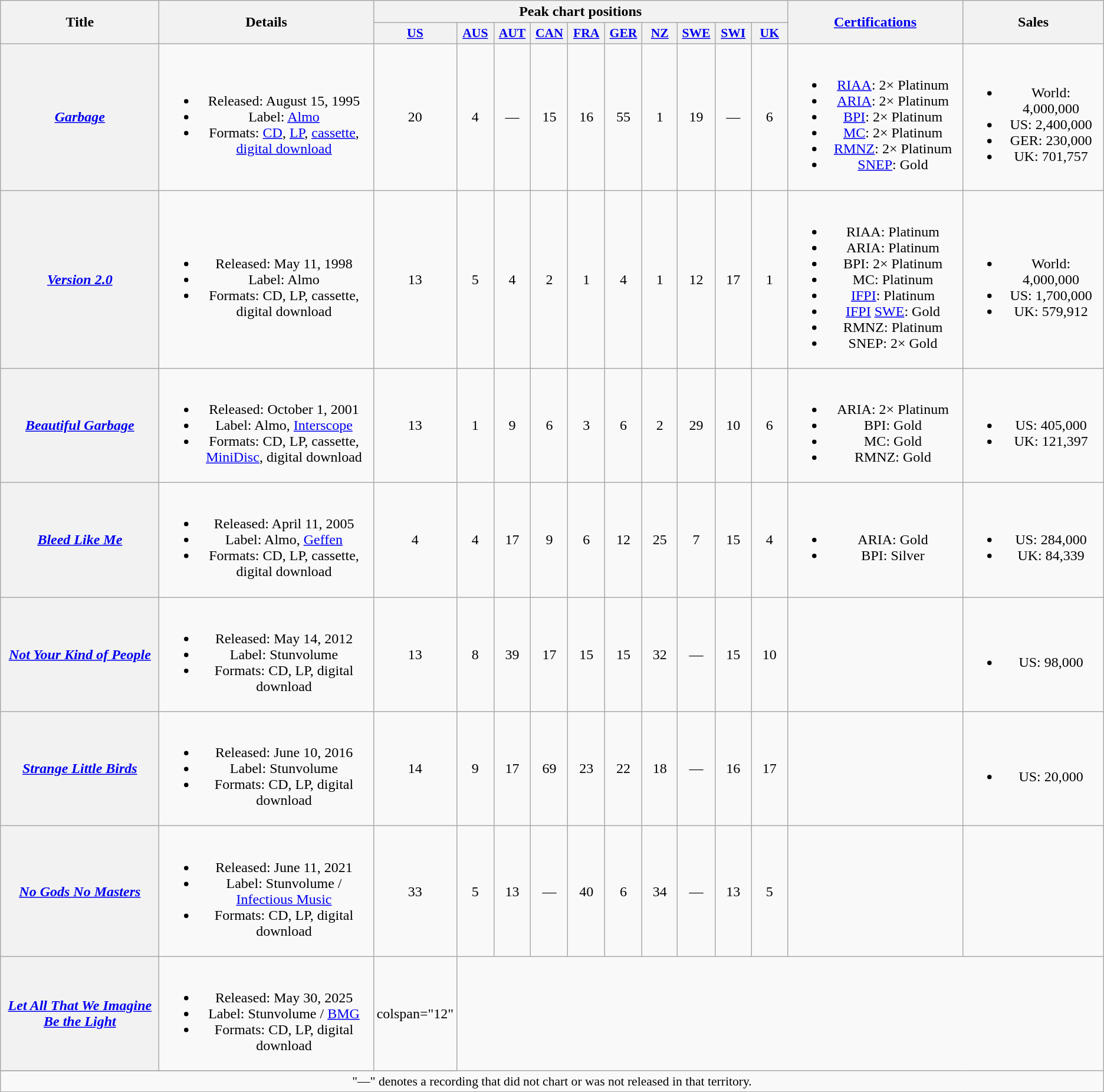<table class="wikitable plainrowheaders" style="text-align:center;" border="1">
<tr>
<th scope="col" rowspan="2" style="width:12em;">Title</th>
<th scope="col" rowspan="2" style="width:16em;">Details</th>
<th scope="col" colspan="10">Peak chart positions</th>
<th scope="col" rowspan="2" style="width:13em;"><a href='#'>Certifications</a></th>
<th scope="col" rowspan="2" style="width:10em;">Sales</th>
</tr>
<tr>
<th scope="col" style="width:2.5em;font-size:90%;"><a href='#'>US</a><br></th>
<th scope="col" style="width:2.5em;font-size:90%;"><a href='#'>AUS</a><br></th>
<th scope="col" style="width:2.5em;font-size:90%;"><a href='#'>AUT</a><br></th>
<th scope="col" style="width:2.5em;font-size:90%;"><a href='#'>CAN</a><br></th>
<th scope="col" style="width:2.5em;font-size:90%;"><a href='#'>FRA</a><br></th>
<th scope="col" style="width:2.5em;font-size:90%;"><a href='#'>GER</a><br></th>
<th scope="col" style="width:2.5em;font-size:90%;"><a href='#'>NZ</a><br></th>
<th scope="col" style="width:2.5em;font-size:90%;"><a href='#'>SWE</a><br></th>
<th scope="col" style="width:2.5em;font-size:90%;"><a href='#'>SWI</a><br></th>
<th scope="col" style="width:2.5em;font-size:90%;"><a href='#'>UK</a><br></th>
</tr>
<tr>
<th scope="row"><em><a href='#'>Garbage</a></em></th>
<td><br><ul><li>Released: August 15, 1995</li><li>Label: <a href='#'>Almo</a></li><li>Formats: <a href='#'>CD</a>, <a href='#'>LP</a>, <a href='#'>cassette</a>, <a href='#'>digital download</a></li></ul></td>
<td>20</td>
<td>4</td>
<td>—</td>
<td>15</td>
<td>16</td>
<td>55</td>
<td>1</td>
<td>19</td>
<td>—</td>
<td>6</td>
<td><br><ul><li><a href='#'>RIAA</a>: 2× Platinum</li><li><a href='#'>ARIA</a>: 2× Platinum</li><li><a href='#'>BPI</a>: 2× Platinum</li><li><a href='#'>MC</a>: 2× Platinum</li><li><a href='#'>RMNZ</a>: 2× Platinum</li><li><a href='#'>SNEP</a>: Gold</li></ul></td>
<td><br><ul><li>World: 4,000,000</li><li>US: 2,400,000</li><li>GER: 230,000</li><li>UK: 701,757</li></ul></td>
</tr>
<tr>
<th scope="row"><em><a href='#'>Version 2.0</a></em></th>
<td><br><ul><li>Released: May 11, 1998</li><li>Label: Almo</li><li>Formats: CD, LP, cassette, digital download</li></ul></td>
<td>13</td>
<td>5</td>
<td>4</td>
<td>2</td>
<td>1</td>
<td>4</td>
<td>1</td>
<td>12</td>
<td>17</td>
<td>1</td>
<td><br><ul><li>RIAA: Platinum</li><li>ARIA: Platinum</li><li>BPI: 2× Platinum</li><li>MC: Platinum</li><li><a href='#'>IFPI</a>: Platinum</li><li><a href='#'>IFPI</a> <a href='#'>SWE</a>: Gold</li><li>RMNZ: Platinum</li><li>SNEP: 2× Gold</li></ul></td>
<td><br><ul><li>World: 4,000,000</li><li>US: 1,700,000</li><li>UK: 579,912</li></ul></td>
</tr>
<tr>
<th scope="row"><em><a href='#'>Beautiful Garbage</a></em></th>
<td><br><ul><li>Released: October 1, 2001</li><li>Label: Almo, <a href='#'>Interscope</a></li><li>Formats: CD, LP, cassette, <a href='#'>MiniDisc</a>, digital download</li></ul></td>
<td>13</td>
<td>1</td>
<td>9</td>
<td>6</td>
<td>3</td>
<td>6</td>
<td>2</td>
<td>29</td>
<td>10</td>
<td>6</td>
<td><br><ul><li>ARIA: 2× Platinum</li><li>BPI: Gold</li><li>MC: Gold</li><li>RMNZ: Gold</li></ul></td>
<td><br><ul><li>US: 405,000</li><li>UK: 121,397</li></ul></td>
</tr>
<tr>
<th scope="row"><em><a href='#'>Bleed Like Me</a></em></th>
<td><br><ul><li>Released: April 11, 2005</li><li>Label: Almo, <a href='#'>Geffen</a></li><li>Formats: CD, LP, cassette, digital download</li></ul></td>
<td>4</td>
<td>4</td>
<td>17</td>
<td>9</td>
<td>6</td>
<td>12</td>
<td>25</td>
<td>7</td>
<td>15</td>
<td>4</td>
<td><br><ul><li>ARIA: Gold</li><li>BPI: Silver</li></ul></td>
<td><br><ul><li>US: 284,000</li><li>UK: 84,339</li></ul></td>
</tr>
<tr>
<th scope="row"><em><a href='#'>Not Your Kind of People</a></em></th>
<td><br><ul><li>Released: May 14, 2012</li><li>Label: Stunvolume</li><li>Formats: CD, LP, digital download</li></ul></td>
<td>13</td>
<td>8</td>
<td>39</td>
<td>17</td>
<td>15</td>
<td>15</td>
<td>32</td>
<td>—</td>
<td>15</td>
<td>10</td>
<td></td>
<td><br><ul><li>US: 98,000</li></ul></td>
</tr>
<tr>
<th scope="row"><em><a href='#'>Strange Little Birds</a></em></th>
<td><br><ul><li>Released: June 10, 2016</li><li>Label: Stunvolume</li><li>Formats: CD, LP, digital download</li></ul></td>
<td>14</td>
<td>9</td>
<td>17</td>
<td>69</td>
<td>23</td>
<td>22</td>
<td>18</td>
<td>—</td>
<td>16</td>
<td>17</td>
<td></td>
<td><br><ul><li>US: 20,000</li></ul></td>
</tr>
<tr>
<th scope="row"><em><a href='#'>No Gods No Masters</a></em></th>
<td><br><ul><li>Released: June 11, 2021</li><li>Label: Stunvolume / <a href='#'>Infectious Music</a></li><li>Formats: CD, LP, digital download</li></ul></td>
<td>33</td>
<td>5</td>
<td>13</td>
<td>—</td>
<td>40</td>
<td>6</td>
<td>34</td>
<td>—</td>
<td>13</td>
<td>5</td>
<td></td>
<td></td>
</tr>
<tr>
<th scope="row"><em><a href='#'>Let All That We Imagine Be the Light</a></em></th>
<td><br><ul><li>Released: May 30, 2025</li><li>Label: Stunvolume / <a href='#'>BMG</a></li><li>Formats: CD, LP, digital download</li></ul></td>
<td>colspan="12" </td>
</tr>
<tr>
</tr>
<tr>
<td colspan="14" style="font-size:90%">"—" denotes a recording that did not chart or was not released in that territory.</td>
</tr>
</table>
